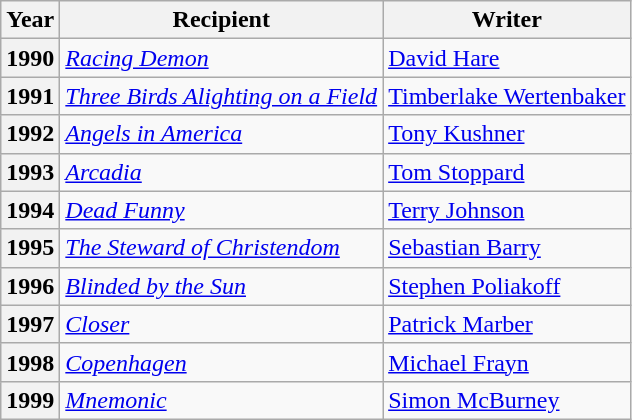<table class="wikitable">
<tr>
<th>Year</th>
<th>Recipient</th>
<th>Writer</th>
</tr>
<tr>
<th>1990</th>
<td><em><a href='#'>Racing Demon</a></em></td>
<td><a href='#'>David Hare</a></td>
</tr>
<tr>
<th>1991</th>
<td><em><a href='#'>Three Birds Alighting on a Field</a></em></td>
<td><a href='#'>Timberlake Wertenbaker</a></td>
</tr>
<tr>
<th>1992</th>
<td><em><a href='#'>Angels in America</a></em></td>
<td><a href='#'>Tony Kushner</a></td>
</tr>
<tr>
<th>1993</th>
<td><em><a href='#'>Arcadia</a></em></td>
<td><a href='#'>Tom Stoppard</a></td>
</tr>
<tr>
<th>1994</th>
<td><em><a href='#'>Dead Funny</a></em></td>
<td><a href='#'>Terry Johnson</a></td>
</tr>
<tr>
<th>1995</th>
<td><em><a href='#'>The Steward of Christendom</a></em></td>
<td><a href='#'>Sebastian Barry</a></td>
</tr>
<tr>
<th>1996</th>
<td><em><a href='#'>Blinded by the Sun</a></em></td>
<td><a href='#'>Stephen Poliakoff</a></td>
</tr>
<tr>
<th>1997</th>
<td><em><a href='#'>Closer</a></em></td>
<td><a href='#'>Patrick Marber</a></td>
</tr>
<tr>
<th>1998</th>
<td><em><a href='#'>Copenhagen</a></em></td>
<td><a href='#'>Michael Frayn</a></td>
</tr>
<tr>
<th>1999</th>
<td><em><a href='#'>Mnemonic</a></em></td>
<td><a href='#'>Simon McBurney</a></td>
</tr>
</table>
